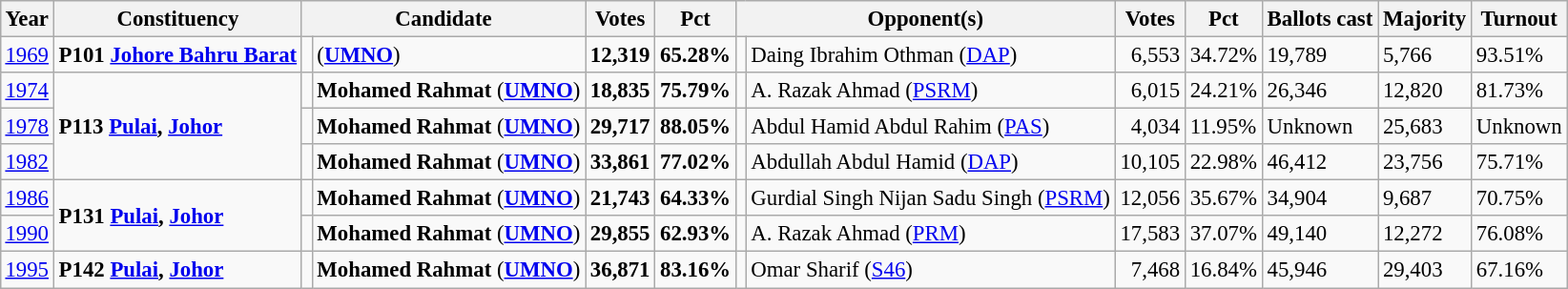<table class="wikitable" style="margin:0.5em ; font-size:95%">
<tr>
<th>Year</th>
<th>Constituency</th>
<th colspan=2>Candidate</th>
<th>Votes</th>
<th>Pct</th>
<th colspan=2>Opponent(s)</th>
<th>Votes</th>
<th>Pct</th>
<th>Ballots cast</th>
<th>Majority</th>
<th>Turnout</th>
</tr>
<tr>
<td><a href='#'>1969</a></td>
<td><strong>P101 <a href='#'>Johore Bahru Barat</a></strong></td>
<td></td>
<td> (<a href='#'><strong>UMNO</strong></a>)</td>
<td align=right><strong>12,319</strong></td>
<td><strong>65.28%</strong></td>
<td></td>
<td>Daing Ibrahim Othman (<a href='#'>DAP</a>)</td>
<td align=right>6,553</td>
<td>34.72%</td>
<td>19,789</td>
<td>5,766</td>
<td>93.51%</td>
</tr>
<tr>
<td><a href='#'>1974</a></td>
<td rowspan=3><strong>P113 <a href='#'>Pulai</a>, <a href='#'>Johor</a></strong></td>
<td></td>
<td><strong>Mohamed Rahmat</strong> (<a href='#'><strong>UMNO</strong></a>)</td>
<td align="right"><strong>18,835</strong></td>
<td><strong>75.79%</strong></td>
<td bgcolor=></td>
<td>A. Razak Ahmad (<a href='#'>PSRM</a>)</td>
<td align="right">6,015</td>
<td>24.21%</td>
<td>26,346</td>
<td>12,820</td>
<td>81.73%</td>
</tr>
<tr>
<td><a href='#'>1978</a></td>
<td></td>
<td><strong>Mohamed Rahmat</strong> (<a href='#'><strong>UMNO</strong></a>)</td>
<td align="right"><strong>29,717</strong></td>
<td><strong>88.05%</strong></td>
<td></td>
<td>Abdul Hamid Abdul Rahim (<a href='#'>PAS</a>)</td>
<td align="right">4,034</td>
<td>11.95%</td>
<td>Unknown</td>
<td>25,683</td>
<td>Unknown</td>
</tr>
<tr>
<td><a href='#'>1982</a></td>
<td></td>
<td><strong>Mohamed Rahmat</strong> (<a href='#'><strong>UMNO</strong></a>)</td>
<td align="right"><strong>33,861</strong></td>
<td><strong>77.02%</strong></td>
<td></td>
<td>Abdullah Abdul Hamid (<a href='#'>DAP</a>)</td>
<td align="right">10,105</td>
<td>22.98%</td>
<td>46,412</td>
<td>23,756</td>
<td>75.71%</td>
</tr>
<tr>
<td><a href='#'>1986</a></td>
<td rowspan=2><strong>P131 <a href='#'>Pulai</a>, <a href='#'>Johor</a></strong></td>
<td></td>
<td><strong>Mohamed Rahmat</strong> (<a href='#'><strong>UMNO</strong></a>)</td>
<td align="right"><strong>21,743</strong></td>
<td><strong>64.33%</strong></td>
<td bgcolor=></td>
<td>Gurdial Singh Nijan Sadu Singh (<a href='#'>PSRM</a>)</td>
<td align="right">12,056</td>
<td>35.67%</td>
<td>34,904</td>
<td>9,687</td>
<td>70.75%</td>
</tr>
<tr>
<td><a href='#'>1990</a></td>
<td></td>
<td><strong>Mohamed Rahmat</strong> (<a href='#'><strong>UMNO</strong></a>)</td>
<td align="right"><strong>29,855</strong></td>
<td><strong>62.93%</strong></td>
<td bgcolor=></td>
<td>A. Razak Ahmad (<a href='#'>PRM</a>)</td>
<td align="right" %>17,583</td>
<td>37.07%</td>
<td>49,140</td>
<td>12,272</td>
<td>76.08%</td>
</tr>
<tr>
<td><a href='#'>1995</a></td>
<td><strong>P142 <a href='#'>Pulai</a>, <a href='#'>Johor</a></strong></td>
<td></td>
<td><strong>Mohamed Rahmat</strong> (<a href='#'><strong>UMNO</strong></a>)</td>
<td align="right"><strong>36,871</strong></td>
<td><strong>83.16%</strong></td>
<td></td>
<td>Omar Sharif (<a href='#'>S46</a>)</td>
<td align="right">7,468</td>
<td>16.84%</td>
<td>45,946</td>
<td>29,403</td>
<td>67.16%</td>
</tr>
</table>
